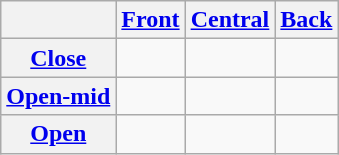<table class="wikitable" style="text-align:center">
<tr>
<th></th>
<th><a href='#'>Front</a></th>
<th><a href='#'>Central</a></th>
<th><a href='#'>Back</a></th>
</tr>
<tr>
<th><a href='#'>Close</a></th>
<td></td>
<td></td>
<td></td>
</tr>
<tr>
<th><a href='#'>Open-mid</a></th>
<td></td>
<td></td>
<td></td>
</tr>
<tr>
<th><a href='#'>Open</a></th>
<td></td>
<td></td>
<td></td>
</tr>
</table>
